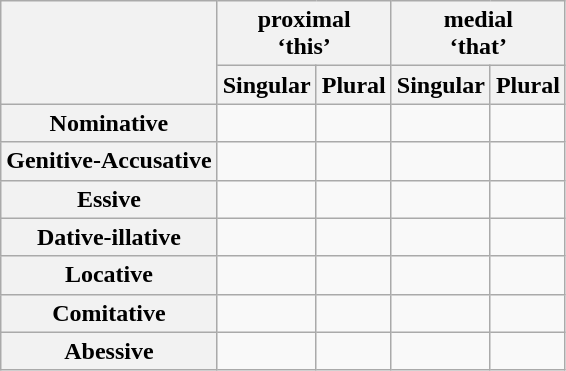<table class="wikitable">
<tr>
<th rowspan=2></th>
<th colspan=2>proximal<br> ‘this’</th>
<th colspan=2>medial<br> ‘that’</th>
</tr>
<tr>
<th>Singular</th>
<th>Plural</th>
<th>Singular</th>
<th>Plural</th>
</tr>
<tr>
<th>Nominative</th>
<td></td>
<td></td>
<td></td>
<td></td>
</tr>
<tr>
<th>Genitive-Accusative</th>
<td></td>
<td></td>
<td></td>
<td></td>
</tr>
<tr>
<th>Essive</th>
<td></td>
<td></td>
<td></td>
<td></td>
</tr>
<tr>
<th>Dative-illative</th>
<td></td>
<td></td>
<td></td>
<td></td>
</tr>
<tr>
<th>Locative</th>
<td></td>
<td></td>
<td></td>
<td></td>
</tr>
<tr>
<th>Comitative</th>
<td></td>
<td></td>
<td></td>
<td></td>
</tr>
<tr>
<th>Abessive</th>
<td></td>
<td></td>
<td></td>
<td></td>
</tr>
</table>
